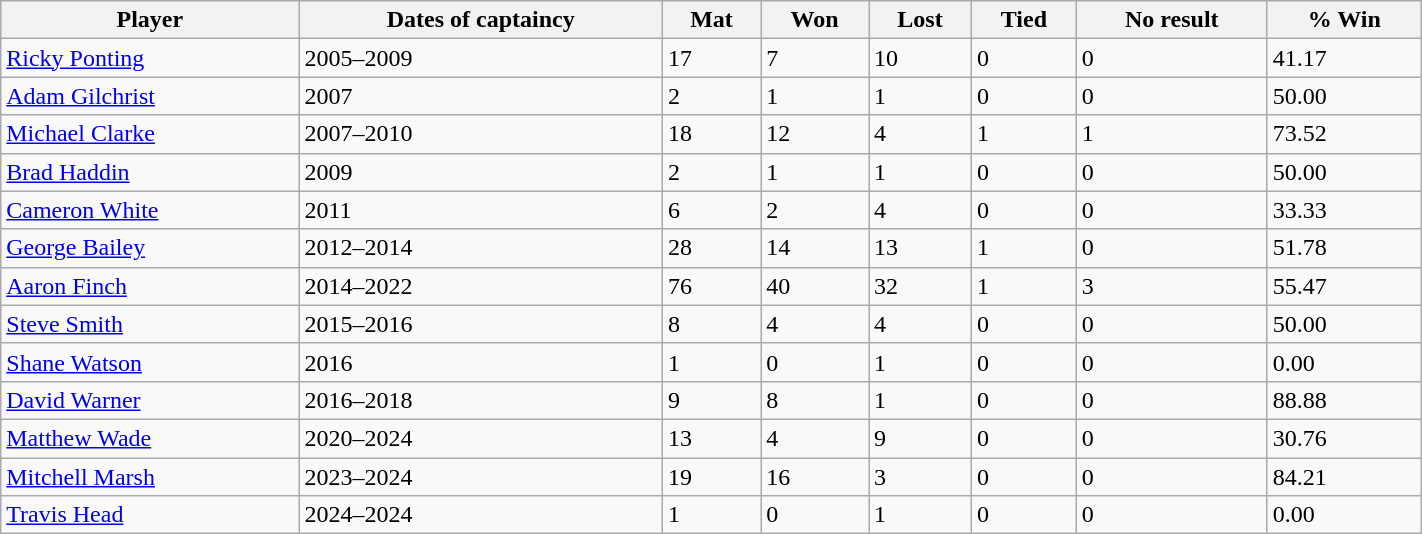<table class="wikitable sortable" width="75%">
<tr>
<th>Player</th>
<th>Dates of captaincy</th>
<th>Mat</th>
<th>Won</th>
<th>Lost</th>
<th>Tied</th>
<th>No result</th>
<th>% Win</th>
</tr>
<tr>
<td><a href='#'>Ricky Ponting</a></td>
<td>2005–2009</td>
<td>17</td>
<td>7</td>
<td>10</td>
<td>0</td>
<td>0</td>
<td>41.17</td>
</tr>
<tr>
<td><a href='#'>Adam Gilchrist</a></td>
<td>2007</td>
<td>2</td>
<td>1</td>
<td>1</td>
<td>0</td>
<td>0</td>
<td>50.00</td>
</tr>
<tr>
<td><a href='#'>Michael Clarke</a></td>
<td>2007–2010</td>
<td>18</td>
<td>12</td>
<td>4</td>
<td>1</td>
<td>1</td>
<td>73.52</td>
</tr>
<tr>
<td><a href='#'>Brad Haddin</a></td>
<td>2009</td>
<td>2</td>
<td>1</td>
<td>1</td>
<td>0</td>
<td>0</td>
<td>50.00</td>
</tr>
<tr>
<td><a href='#'>Cameron White</a></td>
<td>2011</td>
<td>6</td>
<td>2</td>
<td>4</td>
<td>0</td>
<td>0</td>
<td>33.33</td>
</tr>
<tr>
<td><a href='#'>George Bailey</a></td>
<td>2012–2014</td>
<td>28</td>
<td>14</td>
<td>13</td>
<td>1</td>
<td>0</td>
<td>51.78</td>
</tr>
<tr>
<td><a href='#'>Aaron Finch</a></td>
<td>2014–2022</td>
<td>76</td>
<td>40</td>
<td>32</td>
<td>1</td>
<td>3</td>
<td>55.47</td>
</tr>
<tr>
<td><a href='#'>Steve Smith</a></td>
<td>2015–2016</td>
<td>8</td>
<td>4</td>
<td>4</td>
<td>0</td>
<td>0</td>
<td>50.00</td>
</tr>
<tr>
<td><a href='#'>Shane Watson</a></td>
<td>2016</td>
<td>1</td>
<td>0</td>
<td>1</td>
<td>0</td>
<td>0</td>
<td>0.00</td>
</tr>
<tr>
<td><a href='#'>David Warner</a></td>
<td>2016–2018</td>
<td>9</td>
<td>8</td>
<td>1</td>
<td>0</td>
<td>0</td>
<td>88.88</td>
</tr>
<tr>
<td><a href='#'>Matthew Wade</a></td>
<td>2020–2024</td>
<td>13</td>
<td>4</td>
<td>9</td>
<td>0</td>
<td>0</td>
<td>30.76</td>
</tr>
<tr>
<td><a href='#'>Mitchell Marsh</a></td>
<td>2023–2024</td>
<td>19</td>
<td>16</td>
<td>3</td>
<td>0</td>
<td>0</td>
<td>84.21</td>
</tr>
<tr>
<td><a href='#'>Travis Head</a></td>
<td>2024–2024</td>
<td>1</td>
<td>0</td>
<td>1</td>
<td>0</td>
<td>0</td>
<td>0.00</td>
</tr>
</table>
